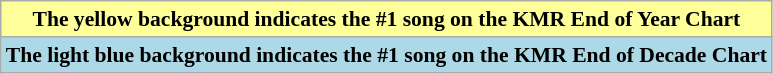<table class="wikitable plainrowheaders" style="font-size:90%;">
<tr>
<th scope=row style="background-color: #FFFF99">The yellow background indicates the #1 song on the KMR End of Year Chart</th>
</tr>
<tr>
<th scope=row style="background-color:lightblue">The light blue background indicates the #1 song on the KMR End of Decade Chart</th>
</tr>
</table>
